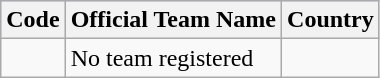<table class="wikitable">
<tr style="background:#ccccff;">
<th>Code</th>
<th>Official Team Name</th>
<th>Country</th>
</tr>
<tr>
<td></td>
<td>No team registered</td>
<td></td>
</tr>
</table>
